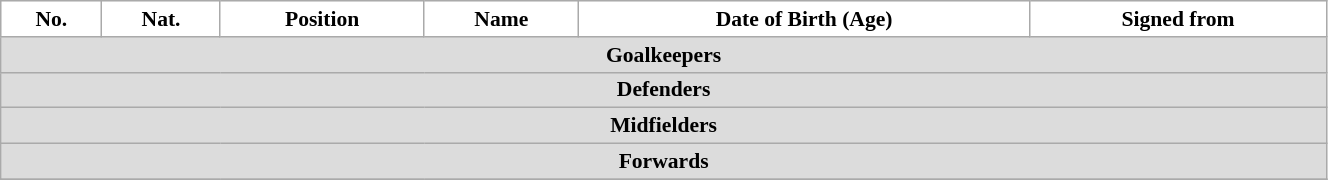<table class="wikitable" style="text-align:center; font-size:90%; width:70%">
<tr>
<th style="background:white; color:black; text-align:center;">No.</th>
<th style="background:white; color:black; text-align:center;">Nat.</th>
<th style="background:white; color:black; text-align:center;">Position</th>
<th style="background:white; color:black; text-align:center;">Name</th>
<th style="background:white; color:black; text-align:center;">Date of Birth (Age)</th>
<th style="background:white; color:black; text-align:center;">Signed from</th>
</tr>
<tr>
<th colspan=10 style="background:#DCDCDC; text-align:center;">Goalkeepers</th>
</tr>
<tr>
<th colspan=10 style="background:#DCDCDC; text-align:center;">Defenders</th>
</tr>
<tr>
<th colspan=10 style="background:#DCDCDC; text-align:center;">Midfielders</th>
</tr>
<tr>
<th colspan=10 style="background:#DCDCDC; text-align:center;">Forwards</th>
</tr>
<tr>
</tr>
</table>
